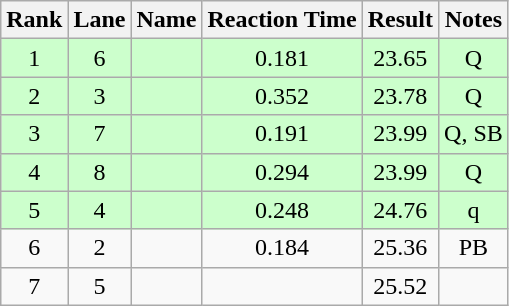<table class="wikitable" style="text-align:center">
<tr>
<th>Rank</th>
<th>Lane</th>
<th>Name</th>
<th>Reaction Time</th>
<th>Result</th>
<th>Notes</th>
</tr>
<tr bgcolor=ccffcc>
<td>1</td>
<td>6</td>
<td align="left"></td>
<td>0.181</td>
<td>23.65</td>
<td>Q</td>
</tr>
<tr bgcolor=ccffcc>
<td>2</td>
<td>3</td>
<td align="left"></td>
<td>0.352</td>
<td>23.78</td>
<td>Q</td>
</tr>
<tr bgcolor=ccffcc>
<td>3</td>
<td>7</td>
<td align="left"></td>
<td>0.191</td>
<td>23.99</td>
<td>Q, SB</td>
</tr>
<tr bgcolor=ccffcc>
<td>4</td>
<td>8</td>
<td align="left"></td>
<td>0.294</td>
<td>23.99</td>
<td>Q</td>
</tr>
<tr bgcolor=ccffcc>
<td>5</td>
<td>4</td>
<td align="left"></td>
<td>0.248</td>
<td>24.76</td>
<td>q</td>
</tr>
<tr>
<td>6</td>
<td>2</td>
<td align="left"></td>
<td>0.184</td>
<td>25.36</td>
<td>PB</td>
</tr>
<tr>
<td>7</td>
<td>5</td>
<td align="left"></td>
<td></td>
<td>25.52</td>
<td></td>
</tr>
</table>
